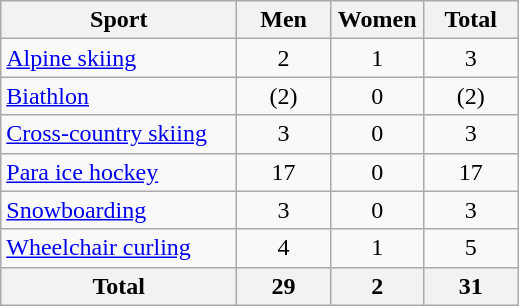<table class="wikitable sortable" style=text-align:center>
<tr>
<th width=150>Sport</th>
<th width=55>Men</th>
<th width=55>Women</th>
<th width=55>Total</th>
</tr>
<tr>
<td align=left><a href='#'>Alpine skiing</a></td>
<td>2</td>
<td>1</td>
<td>3</td>
</tr>
<tr>
<td align=left><a href='#'>Biathlon</a></td>
<td>(2)</td>
<td>0</td>
<td>(2)</td>
</tr>
<tr>
<td align=left><a href='#'>Cross-country skiing</a></td>
<td>3</td>
<td>0</td>
<td>3</td>
</tr>
<tr>
<td align=left><a href='#'>Para ice hockey</a></td>
<td>17</td>
<td>0</td>
<td>17</td>
</tr>
<tr>
<td align=left><a href='#'>Snowboarding</a></td>
<td>3</td>
<td>0</td>
<td>3</td>
</tr>
<tr>
<td align=left><a href='#'>Wheelchair curling</a></td>
<td>4</td>
<td>1</td>
<td>5</td>
</tr>
<tr>
<th>Total</th>
<th>29</th>
<th>2</th>
<th>31</th>
</tr>
</table>
